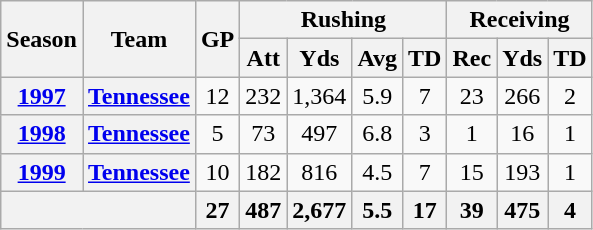<table class="wikitable" style="text-align:center;">
<tr>
<th rowspan="2">Season</th>
<th rowspan="2">Team</th>
<th rowspan="2">GP</th>
<th colspan="4">Rushing</th>
<th colspan="3">Receiving</th>
</tr>
<tr>
<th>Att</th>
<th>Yds</th>
<th>Avg</th>
<th>TD</th>
<th>Rec</th>
<th>Yds</th>
<th>TD</th>
</tr>
<tr>
<th><a href='#'>1997</a></th>
<th><a href='#'>Tennessee</a></th>
<td>12</td>
<td>232</td>
<td>1,364</td>
<td>5.9</td>
<td>7</td>
<td>23</td>
<td>266</td>
<td>2</td>
</tr>
<tr>
<th><a href='#'>1998</a></th>
<th><a href='#'>Tennessee</a></th>
<td>5</td>
<td>73</td>
<td>497</td>
<td>6.8</td>
<td>3</td>
<td>1</td>
<td>16</td>
<td>1</td>
</tr>
<tr>
<th><a href='#'>1999</a></th>
<th><a href='#'>Tennessee</a></th>
<td>10</td>
<td>182</td>
<td>816</td>
<td>4.5</td>
<td>7</td>
<td>15</td>
<td>193</td>
<td>1</td>
</tr>
<tr>
<th colspan="2"></th>
<th>27</th>
<th>487</th>
<th>2,677</th>
<th>5.5</th>
<th>17</th>
<th>39</th>
<th>475</th>
<th>4</th>
</tr>
</table>
